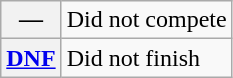<table class="wikitable">
<tr>
<th scope="row">—</th>
<td>Did not compete</td>
</tr>
<tr>
<th scope="row"><a href='#'>DNF</a></th>
<td>Did not finish</td>
</tr>
</table>
